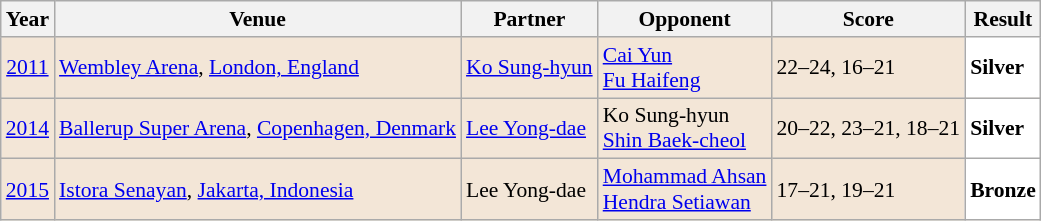<table class="sortable wikitable" style="font-size: 90%;">
<tr>
<th>Year</th>
<th>Venue</th>
<th>Partner</th>
<th>Opponent</th>
<th>Score</th>
<th>Result</th>
</tr>
<tr style="background:#F3E6D7">
<td align="center"><a href='#'>2011</a></td>
<td align="left"><a href='#'>Wembley Arena</a>, <a href='#'>London, England</a></td>
<td align="left"> <a href='#'>Ko Sung-hyun</a></td>
<td align="left"> <a href='#'>Cai Yun</a> <br>  <a href='#'>Fu Haifeng</a></td>
<td align="left">22–24, 16–21</td>
<td style="text-align:left; background:white"> <strong>Silver</strong></td>
</tr>
<tr style="background:#F3E6D7">
<td align="center"><a href='#'>2014</a></td>
<td align="left"><a href='#'>Ballerup Super Arena</a>, <a href='#'>Copenhagen, Denmark</a></td>
<td align="left"> <a href='#'>Lee Yong-dae</a></td>
<td align="left"> Ko Sung-hyun <br>  <a href='#'>Shin Baek-cheol</a></td>
<td align="left">20–22, 23–21, 18–21</td>
<td style="text-align:left; background:white"> <strong>Silver</strong></td>
</tr>
<tr style="background:#F3E6D7">
<td align="center"><a href='#'>2015</a></td>
<td align="left"><a href='#'>Istora Senayan</a>, <a href='#'>Jakarta, Indonesia</a></td>
<td align="left"> Lee Yong-dae</td>
<td align="left"> <a href='#'>Mohammad Ahsan</a> <br>  <a href='#'>Hendra Setiawan</a></td>
<td align="left">17–21, 19–21</td>
<td style="text-align:left; background:white"> <strong>Bronze</strong></td>
</tr>
</table>
